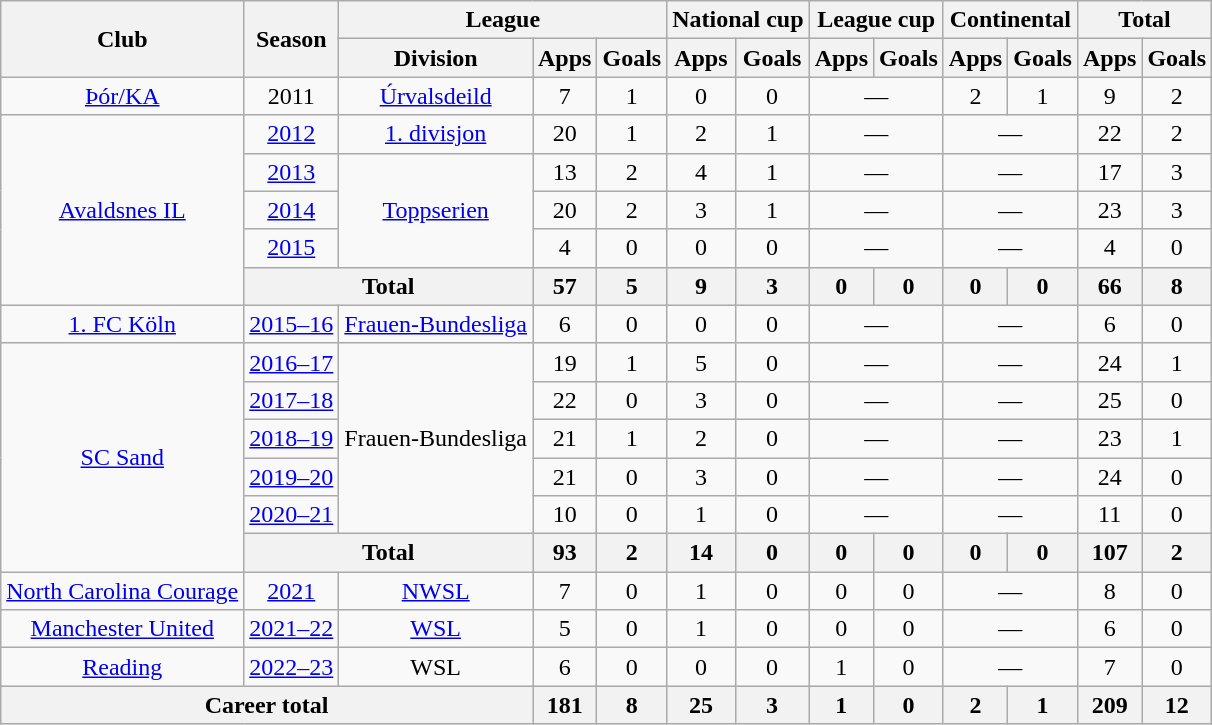<table class="wikitable" style="text-align:center">
<tr>
<th rowspan="2">Club</th>
<th rowspan="2">Season</th>
<th colspan="3">League</th>
<th colspan="2">National cup</th>
<th colspan="2">League cup</th>
<th colspan="2">Continental</th>
<th colspan="2">Total</th>
</tr>
<tr>
<th>Division</th>
<th>Apps</th>
<th>Goals</th>
<th>Apps</th>
<th>Goals</th>
<th>Apps</th>
<th>Goals</th>
<th>Apps</th>
<th>Goals</th>
<th>Apps</th>
<th>Goals</th>
</tr>
<tr>
<td><a href='#'>Þór/KA</a></td>
<td>2011</td>
<td><a href='#'>Úrvalsdeild</a></td>
<td>7</td>
<td>1</td>
<td>0</td>
<td>0</td>
<td colspan="2">—</td>
<td>2</td>
<td>1</td>
<td>9</td>
<td>2</td>
</tr>
<tr>
<td rowspan="5"><a href='#'>Avaldsnes IL</a></td>
<td><a href='#'>2012</a></td>
<td><a href='#'>1. divisjon</a></td>
<td>20</td>
<td>1</td>
<td>2</td>
<td>1</td>
<td colspan="2">—</td>
<td colspan="2">—</td>
<td>22</td>
<td>2</td>
</tr>
<tr>
<td><a href='#'>2013</a></td>
<td rowspan="3"><a href='#'>Toppserien</a></td>
<td>13</td>
<td>2</td>
<td>4</td>
<td>1</td>
<td colspan="2">—</td>
<td colspan="2">—</td>
<td>17</td>
<td>3</td>
</tr>
<tr>
<td><a href='#'>2014</a></td>
<td>20</td>
<td>2</td>
<td>3</td>
<td>1</td>
<td colspan="2">—</td>
<td colspan="2">—</td>
<td>23</td>
<td>3</td>
</tr>
<tr>
<td><a href='#'>2015</a></td>
<td>4</td>
<td>0</td>
<td>0</td>
<td>0</td>
<td colspan="2">—</td>
<td colspan="2">—</td>
<td>4</td>
<td>0</td>
</tr>
<tr>
<th colspan="2">Total</th>
<th>57</th>
<th>5</th>
<th>9</th>
<th>3</th>
<th>0</th>
<th>0</th>
<th>0</th>
<th>0</th>
<th>66</th>
<th>8</th>
</tr>
<tr>
<td><a href='#'>1. FC Köln</a></td>
<td><a href='#'>2015–16</a></td>
<td><a href='#'>Frauen-Bundesliga</a></td>
<td>6</td>
<td>0</td>
<td>0</td>
<td>0</td>
<td colspan="2">—</td>
<td colspan="2">—</td>
<td>6</td>
<td>0</td>
</tr>
<tr>
<td rowspan="6"><a href='#'>SC Sand</a></td>
<td><a href='#'>2016–17</a></td>
<td rowspan="5">Frauen-Bundesliga</td>
<td>19</td>
<td>1</td>
<td>5</td>
<td>0</td>
<td colspan="2">—</td>
<td colspan="2">—</td>
<td>24</td>
<td>1</td>
</tr>
<tr>
<td><a href='#'>2017–18</a></td>
<td>22</td>
<td>0</td>
<td>3</td>
<td>0</td>
<td colspan="2">—</td>
<td colspan="2">—</td>
<td>25</td>
<td>0</td>
</tr>
<tr>
<td><a href='#'>2018–19</a></td>
<td>21</td>
<td>1</td>
<td>2</td>
<td>0</td>
<td colspan="2">—</td>
<td colspan="2">—</td>
<td>23</td>
<td>1</td>
</tr>
<tr>
<td><a href='#'>2019–20</a></td>
<td>21</td>
<td>0</td>
<td>3</td>
<td>0</td>
<td colspan="2">—</td>
<td colspan="2">—</td>
<td>24</td>
<td>0</td>
</tr>
<tr>
<td><a href='#'>2020–21</a></td>
<td>10</td>
<td>0</td>
<td>1</td>
<td>0</td>
<td colspan="2">—</td>
<td colspan="2">—</td>
<td>11</td>
<td>0</td>
</tr>
<tr>
<th colspan="2">Total</th>
<th>93</th>
<th>2</th>
<th>14</th>
<th>0</th>
<th>0</th>
<th>0</th>
<th>0</th>
<th>0</th>
<th>107</th>
<th>2</th>
</tr>
<tr>
<td><a href='#'>North Carolina Courage</a></td>
<td><a href='#'>2021</a></td>
<td><a href='#'>NWSL</a></td>
<td>7</td>
<td>0</td>
<td>1</td>
<td>0</td>
<td>0</td>
<td>0</td>
<td colspan="2">—</td>
<td>8</td>
<td>0</td>
</tr>
<tr>
<td><a href='#'>Manchester United</a></td>
<td><a href='#'>2021–22</a></td>
<td><a href='#'>WSL</a></td>
<td>5</td>
<td>0</td>
<td>1</td>
<td>0</td>
<td>0</td>
<td>0</td>
<td colspan="2">—</td>
<td>6</td>
<td>0</td>
</tr>
<tr>
<td><a href='#'>Reading</a></td>
<td><a href='#'>2022–23</a></td>
<td>WSL</td>
<td>6</td>
<td>0</td>
<td>0</td>
<td>0</td>
<td>1</td>
<td>0</td>
<td colspan="2">—</td>
<td>7</td>
<td>0</td>
</tr>
<tr>
<th colspan="3">Career total</th>
<th>181</th>
<th>8</th>
<th>25</th>
<th>3</th>
<th>1</th>
<th>0</th>
<th>2</th>
<th>1</th>
<th>209</th>
<th>12</th>
</tr>
</table>
